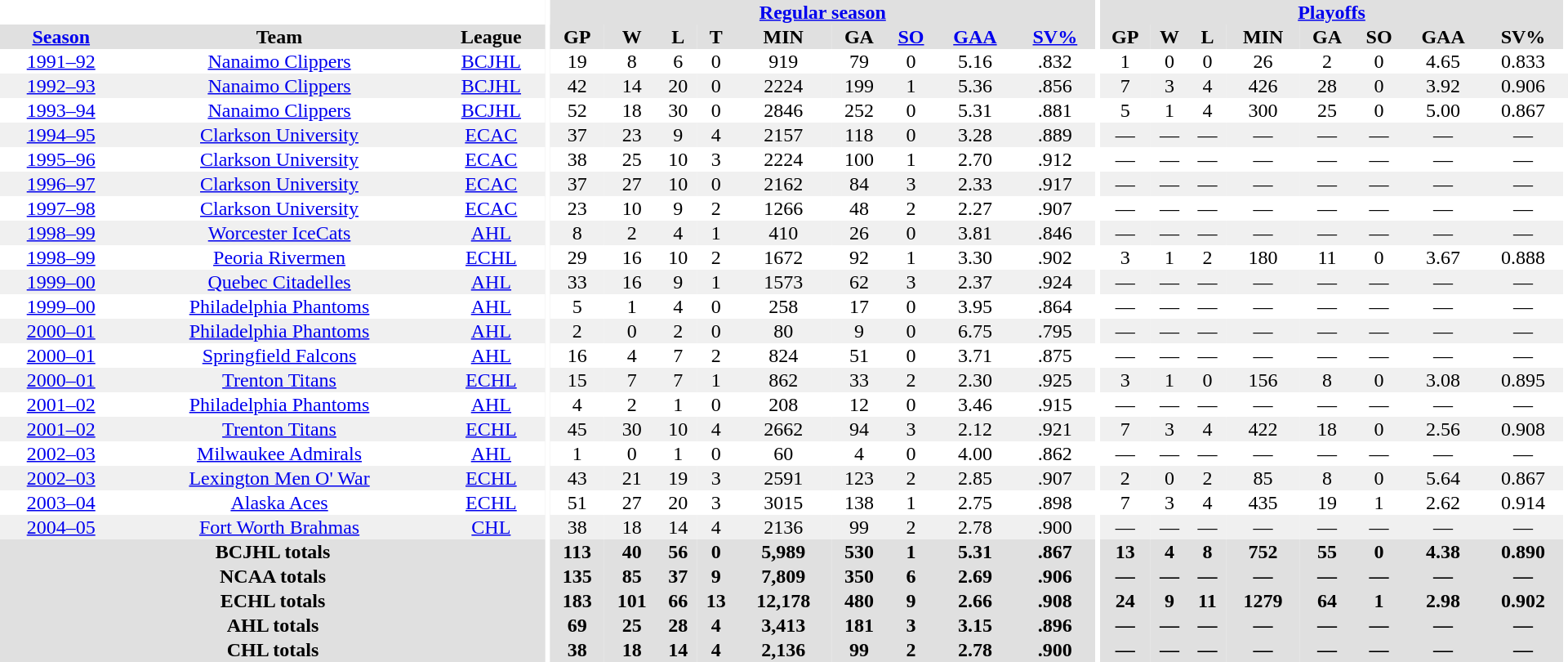<table border="0" cellpadding="1" cellspacing="0" style="text-align:center; width:80em">
<tr bgcolor="#e0e0e0">
<th colspan="3" bgcolor="#ffffff"></th>
<th rowspan="99" bgcolor="#ffffff"></th>
<th colspan="9"><a href='#'>Regular season</a></th>
<th rowspan="99" bgcolor="#ffffff"></th>
<th colspan="8"><a href='#'>Playoffs</a></th>
</tr>
<tr bgcolor="#e0e0e0">
<th><a href='#'>Season</a></th>
<th>Team</th>
<th>League</th>
<th>GP</th>
<th>W</th>
<th>L</th>
<th>T</th>
<th>MIN</th>
<th>GA</th>
<th><a href='#'>SO</a></th>
<th><a href='#'>GAA</a></th>
<th><a href='#'>SV%</a></th>
<th>GP</th>
<th>W</th>
<th>L</th>
<th>MIN</th>
<th>GA</th>
<th>SO</th>
<th>GAA</th>
<th>SV%</th>
</tr>
<tr>
<td><a href='#'>1991–92</a></td>
<td><a href='#'>Nanaimo Clippers</a></td>
<td><a href='#'>BCJHL</a></td>
<td>19</td>
<td>8</td>
<td>6</td>
<td>0</td>
<td>919</td>
<td>79</td>
<td>0</td>
<td>5.16</td>
<td>.832</td>
<td>1</td>
<td>0</td>
<td>0</td>
<td>26</td>
<td>2</td>
<td>0</td>
<td>4.65</td>
<td>0.833</td>
<td></td>
</tr>
<tr bgcolor="f0f0f0">
<td><a href='#'>1992–93</a></td>
<td><a href='#'>Nanaimo Clippers</a></td>
<td><a href='#'>BCJHL</a></td>
<td>42</td>
<td>14</td>
<td>20</td>
<td>0</td>
<td>2224</td>
<td>199</td>
<td>1</td>
<td>5.36</td>
<td>.856</td>
<td>7</td>
<td>3</td>
<td>4</td>
<td>426</td>
<td>28</td>
<td>0</td>
<td>3.92</td>
<td>0.906</td>
<td></td>
</tr>
<tr>
<td><a href='#'>1993–94</a></td>
<td><a href='#'>Nanaimo Clippers</a></td>
<td><a href='#'>BCJHL</a></td>
<td>52</td>
<td>18</td>
<td>30</td>
<td>0</td>
<td>2846</td>
<td>252</td>
<td>0</td>
<td>5.31</td>
<td>.881</td>
<td>5</td>
<td>1</td>
<td>4</td>
<td>300</td>
<td>25</td>
<td>0</td>
<td>5.00</td>
<td>0.867</td>
</tr>
<tr bgcolor="f0f0f0">
<td><a href='#'>1994–95</a></td>
<td><a href='#'>Clarkson University</a></td>
<td><a href='#'>ECAC</a></td>
<td>37</td>
<td>23</td>
<td>9</td>
<td>4</td>
<td>2157</td>
<td>118</td>
<td>0</td>
<td>3.28</td>
<td>.889</td>
<td>—</td>
<td>—</td>
<td>—</td>
<td>—</td>
<td>—</td>
<td>—</td>
<td>—</td>
<td>—</td>
</tr>
<tr>
<td><a href='#'>1995–96</a></td>
<td><a href='#'>Clarkson University</a></td>
<td><a href='#'>ECAC</a></td>
<td>38</td>
<td>25</td>
<td>10</td>
<td>3</td>
<td>2224</td>
<td>100</td>
<td>1</td>
<td>2.70</td>
<td>.912</td>
<td>—</td>
<td>—</td>
<td>—</td>
<td>—</td>
<td>—</td>
<td>—</td>
<td>—</td>
<td>—</td>
</tr>
<tr bgcolor="f0f0f0">
<td><a href='#'>1996–97</a></td>
<td><a href='#'>Clarkson University</a></td>
<td><a href='#'>ECAC</a></td>
<td>37</td>
<td>27</td>
<td>10</td>
<td>0</td>
<td>2162</td>
<td>84</td>
<td>3</td>
<td>2.33</td>
<td>.917</td>
<td>—</td>
<td>—</td>
<td>—</td>
<td>—</td>
<td>—</td>
<td>—</td>
<td>—</td>
<td>—</td>
</tr>
<tr>
<td><a href='#'>1997–98</a></td>
<td><a href='#'>Clarkson University</a></td>
<td><a href='#'>ECAC</a></td>
<td>23</td>
<td>10</td>
<td>9</td>
<td>2</td>
<td>1266</td>
<td>48</td>
<td>2</td>
<td>2.27</td>
<td>.907</td>
<td>—</td>
<td>—</td>
<td>—</td>
<td>—</td>
<td>—</td>
<td>—</td>
<td>—</td>
<td>—</td>
</tr>
<tr bgcolor="f0f0f0">
<td><a href='#'>1998–99</a></td>
<td><a href='#'>Worcester IceCats</a></td>
<td><a href='#'>AHL</a></td>
<td>8</td>
<td>2</td>
<td>4</td>
<td>1</td>
<td>410</td>
<td>26</td>
<td>0</td>
<td>3.81</td>
<td>.846</td>
<td>—</td>
<td>—</td>
<td>—</td>
<td>—</td>
<td>—</td>
<td>—</td>
<td>—</td>
<td>—</td>
</tr>
<tr>
<td><a href='#'>1998–99</a></td>
<td><a href='#'>Peoria Rivermen</a></td>
<td><a href='#'>ECHL</a></td>
<td>29</td>
<td>16</td>
<td>10</td>
<td>2</td>
<td>1672</td>
<td>92</td>
<td>1</td>
<td>3.30</td>
<td>.902</td>
<td>3</td>
<td>1</td>
<td>2</td>
<td>180</td>
<td>11</td>
<td>0</td>
<td>3.67</td>
<td>0.888</td>
</tr>
<tr bgcolor="f0f0f0">
<td><a href='#'>1999–00</a></td>
<td><a href='#'>Quebec Citadelles</a></td>
<td><a href='#'>AHL</a></td>
<td>33</td>
<td>16</td>
<td>9</td>
<td>1</td>
<td>1573</td>
<td>62</td>
<td>3</td>
<td>2.37</td>
<td>.924</td>
<td>—</td>
<td>—</td>
<td>—</td>
<td>—</td>
<td>—</td>
<td>—</td>
<td>—</td>
<td>—</td>
</tr>
<tr>
<td><a href='#'>1999–00</a></td>
<td><a href='#'>Philadelphia Phantoms</a></td>
<td><a href='#'>AHL</a></td>
<td>5</td>
<td>1</td>
<td>4</td>
<td>0</td>
<td>258</td>
<td>17</td>
<td>0</td>
<td>3.95</td>
<td>.864</td>
<td>—</td>
<td>—</td>
<td>—</td>
<td>—</td>
<td>—</td>
<td>—</td>
<td>—</td>
<td>—</td>
</tr>
<tr bgcolor="f0f0f0">
<td><a href='#'>2000–01</a></td>
<td><a href='#'>Philadelphia Phantoms</a></td>
<td><a href='#'>AHL</a></td>
<td>2</td>
<td>0</td>
<td>2</td>
<td>0</td>
<td>80</td>
<td>9</td>
<td>0</td>
<td>6.75</td>
<td>.795</td>
<td>—</td>
<td>—</td>
<td>—</td>
<td>—</td>
<td>—</td>
<td>—</td>
<td>—</td>
<td>—</td>
</tr>
<tr>
<td><a href='#'>2000–01</a></td>
<td><a href='#'>Springfield Falcons</a></td>
<td><a href='#'>AHL</a></td>
<td>16</td>
<td>4</td>
<td>7</td>
<td>2</td>
<td>824</td>
<td>51</td>
<td>0</td>
<td>3.71</td>
<td>.875</td>
<td>—</td>
<td>—</td>
<td>—</td>
<td>—</td>
<td>—</td>
<td>—</td>
<td>—</td>
<td>—</td>
</tr>
<tr bgcolor="f0f0f0">
<td><a href='#'>2000–01</a></td>
<td><a href='#'>Trenton Titans</a></td>
<td><a href='#'>ECHL</a></td>
<td>15</td>
<td>7</td>
<td>7</td>
<td>1</td>
<td>862</td>
<td>33</td>
<td>2</td>
<td>2.30</td>
<td>.925</td>
<td>3</td>
<td>1</td>
<td>0</td>
<td>156</td>
<td>8</td>
<td>0</td>
<td>3.08</td>
<td>0.895</td>
</tr>
<tr>
<td><a href='#'>2001–02</a></td>
<td><a href='#'>Philadelphia Phantoms</a></td>
<td><a href='#'>AHL</a></td>
<td>4</td>
<td>2</td>
<td>1</td>
<td>0</td>
<td>208</td>
<td>12</td>
<td>0</td>
<td>3.46</td>
<td>.915</td>
<td>—</td>
<td>—</td>
<td>—</td>
<td>—</td>
<td>—</td>
<td>—</td>
<td>—</td>
<td>—</td>
</tr>
<tr bgcolor="f0f0f0">
<td><a href='#'>2001–02</a></td>
<td><a href='#'>Trenton Titans</a></td>
<td><a href='#'>ECHL</a></td>
<td>45</td>
<td>30</td>
<td>10</td>
<td>4</td>
<td>2662</td>
<td>94</td>
<td>3</td>
<td>2.12</td>
<td>.921</td>
<td>7</td>
<td>3</td>
<td>4</td>
<td>422</td>
<td>18</td>
<td>0</td>
<td>2.56</td>
<td>0.908</td>
</tr>
<tr>
<td><a href='#'>2002–03</a></td>
<td><a href='#'>Milwaukee Admirals</a></td>
<td><a href='#'>AHL</a></td>
<td>1</td>
<td>0</td>
<td>1</td>
<td>0</td>
<td>60</td>
<td>4</td>
<td>0</td>
<td>4.00</td>
<td>.862</td>
<td>—</td>
<td>—</td>
<td>—</td>
<td>—</td>
<td>—</td>
<td>—</td>
<td>—</td>
<td>—</td>
</tr>
<tr bgcolor="f0f0f0">
<td><a href='#'>2002–03</a></td>
<td><a href='#'>Lexington Men O' War</a></td>
<td><a href='#'>ECHL</a></td>
<td>43</td>
<td>21</td>
<td>19</td>
<td>3</td>
<td>2591</td>
<td>123</td>
<td>2</td>
<td>2.85</td>
<td>.907</td>
<td>2</td>
<td>0</td>
<td>2</td>
<td>85</td>
<td>8</td>
<td>0</td>
<td>5.64</td>
<td>0.867</td>
</tr>
<tr>
<td><a href='#'>2003–04</a></td>
<td><a href='#'>Alaska Aces</a></td>
<td><a href='#'>ECHL</a></td>
<td>51</td>
<td>27</td>
<td>20</td>
<td>3</td>
<td>3015</td>
<td>138</td>
<td>1</td>
<td>2.75</td>
<td>.898</td>
<td>7</td>
<td>3</td>
<td>4</td>
<td>435</td>
<td>19</td>
<td>1</td>
<td>2.62</td>
<td>0.914</td>
</tr>
<tr bgcolor="f0f0f0">
<td><a href='#'>2004–05</a></td>
<td><a href='#'>Fort Worth Brahmas</a></td>
<td><a href='#'>CHL</a></td>
<td>38</td>
<td>18</td>
<td>14</td>
<td>4</td>
<td>2136</td>
<td>99</td>
<td>2</td>
<td>2.78</td>
<td>.900</td>
<td>—</td>
<td>—</td>
<td>—</td>
<td>—</td>
<td>—</td>
<td>—</td>
<td>—</td>
<td>—</td>
</tr>
<tr bgcolor="#e0e0e0">
<th colspan="3">BCJHL totals</th>
<th>113</th>
<th>40</th>
<th>56</th>
<th>0</th>
<th>5,989</th>
<th>530</th>
<th>1</th>
<th>5.31</th>
<th>.867</th>
<th>13</th>
<th>4</th>
<th>8</th>
<th>752</th>
<th>55</th>
<th>0</th>
<th>4.38</th>
<th>0.890</th>
</tr>
<tr bgcolor="#e0e0e0">
<th colspan="3">NCAA totals</th>
<th>135</th>
<th>85</th>
<th>37</th>
<th>9</th>
<th>7,809</th>
<th>350</th>
<th>6</th>
<th>2.69</th>
<th>.906</th>
<th>—</th>
<th>—</th>
<th>—</th>
<th>—</th>
<th>—</th>
<th>—</th>
<th>—</th>
<th>—</th>
</tr>
<tr bgcolor="#e0e0e0">
<th colspan="3">ECHL totals</th>
<th>183</th>
<th>101</th>
<th>66</th>
<th>13</th>
<th>12,178</th>
<th>480</th>
<th>9</th>
<th>2.66</th>
<th>.908</th>
<th>24</th>
<th>9</th>
<th>11</th>
<th>1279</th>
<th>64</th>
<th>1</th>
<th>2.98</th>
<th>0.902</th>
</tr>
<tr bgcolor="#e0e0e0">
<th colspan="3">AHL totals</th>
<th>69</th>
<th>25</th>
<th>28</th>
<th>4</th>
<th>3,413</th>
<th>181</th>
<th>3</th>
<th>3.15</th>
<th>.896</th>
<th>—</th>
<th>—</th>
<th>—</th>
<th>—</th>
<th>—</th>
<th>—</th>
<th>—</th>
<th>—</th>
</tr>
<tr bgcolor="#e0e0e0">
<th colspan="3">CHL totals</th>
<th>38</th>
<th>18</th>
<th>14</th>
<th>4</th>
<th>2,136</th>
<th>99</th>
<th>2</th>
<th>2.78</th>
<th>.900</th>
<th>—</th>
<th>—</th>
<th>—</th>
<th>—</th>
<th>—</th>
<th>—</th>
<th>—</th>
<th>—</th>
</tr>
</table>
